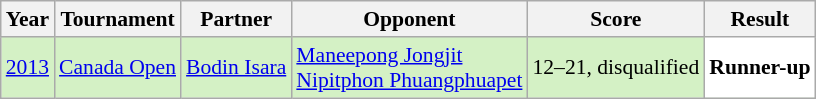<table class="sortable wikitable" style="font-size: 90%;">
<tr>
<th>Year</th>
<th>Tournament</th>
<th>Partner</th>
<th>Opponent</th>
<th>Score</th>
<th>Result</th>
</tr>
<tr style="background:#D4F1C5">
<td align="center"><a href='#'>2013</a></td>
<td align="left"><a href='#'>Canada Open</a></td>
<td align="left"> <a href='#'>Bodin Isara</a></td>
<td align="left"> <a href='#'>Maneepong Jongjit</a><br> <a href='#'>Nipitphon Phuangphuapet</a></td>
<td align="left">12–21, disqualified</td>
<td style="text-align:left; background:white"> <strong>Runner-up</strong></td>
</tr>
</table>
